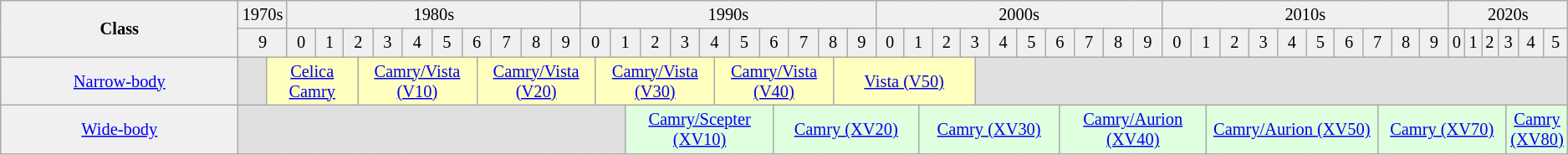<table class = "wikitable"style="text-align:center; font-size:85%;">
<tr style="background:#F0F0F0;">
<td rowspan = 2 width = 18%><strong>Class</strong></td>
<td colspan = 2 width = 2%>1970s</td>
<td colspan = 20 width = 20%>1980s</td>
<td colspan = 20 width = 20%>1990s</td>
<td colspan = 20 width = 20%>2000s</td>
<td colspan = 20 width = 20%>2010s</td>
<td colspan = 20 width = 20%>2020s</td>
</tr>
<tr style="background:#F0F0F0;">
<td colspan = 2 width = 2%>9</td>
<td colspan = 2 width = 2%>0</td>
<td colspan = 2 width = 2%>1</td>
<td colspan = 2 width = 2%>2</td>
<td colspan = 2 width = 2%>3</td>
<td colspan = 2 width = 2%>4</td>
<td colspan = 2 width = 2%>5</td>
<td colspan = 2 width = 2%>6</td>
<td colspan = 2 width = 2%>7</td>
<td colspan = 2 width = 2%>8</td>
<td colspan = 2 width = 2%>9</td>
<td colspan = 2 width = 2%>0</td>
<td colspan = 2 width = 2%>1</td>
<td colspan = 2 width = 2%>2</td>
<td colspan = 2 width = 2%>3</td>
<td colspan = 2 width = 2%>4</td>
<td colspan = 2 width = 2%>5</td>
<td colspan = 2 width = 2%>6</td>
<td colspan = 2 width = 2%>7</td>
<td colspan = 2 width = 2%>8</td>
<td colspan = 2 width = 2%>9</td>
<td colspan = 2 width = 2%>0</td>
<td colspan = 2 width = 2%>1</td>
<td colspan = 2 width = 2%>2</td>
<td colspan = 2 width = 2%>3</td>
<td colspan = 2 width = 2%>4</td>
<td colspan = 2 width = 2%>5</td>
<td colspan = 2 width = 2%>6</td>
<td colspan = 2 width = 2%>7</td>
<td colspan = 2 width = 2%>8</td>
<td colspan = 2 width = 2%>9</td>
<td colspan = 2 width = 2%>0</td>
<td colspan = 2 width = 2%>1</td>
<td colspan = 2 width = 2%>2</td>
<td colspan = 2 width = 2%>3</td>
<td colspan = 2 width = 2%>4</td>
<td colspan = 2 width = 2%>5</td>
<td colspan = 2 width = 2%>6</td>
<td colspan = 2 width = 2%>7</td>
<td colspan = 2 width = 2%>8</td>
<td colspan = 2 width = 2%>9</td>
<td colspan = 2 width = 2%>0</td>
<td colspan = 2 width = 2%>1</td>
<td colspan = 2 width = 2%>2</td>
<td colspan = 2 width = 2%>3</td>
<td colspan = 2 width = 2%>4</td>
<td colspan = 2 width = 2%>5</td>
</tr>
<tr style="background:#E0E0E0;">
<td style="background:#F0F0F0;"><a href='#'>Narrow-body</a></td>
<td colspan = 1 width = 1%></td>
<td colspan = 6 style="background:#ffffbf;"><a href='#'>Celica Camry</a></td>
<td colspan = 8 style="background:#ffffbf;"><a href='#'>Camry/Vista (V10)</a></td>
<td colspan = 8 style="background:#ffffbf;"><a href='#'>Camry/Vista (V20)</a></td>
<td colspan = 8 style="background:#ffffbf;"><a href='#'>Camry/Vista (V30)</a></td>
<td colspan = 8 style="background:#ffffbf;"><a href='#'>Camry/Vista (V40)</a></td>
<td colspan = 10 style="background:#ffffbf;"><a href='#'>Vista (V50)</a></td>
<td colspan = 44></td>
</tr>
<tr style="background:#E0E0E0;">
<td style="background:#F0F0F0;"><a href='#'>Wide-body</a></td>
<td colspan = 25></td>
<td colspan = 10 style="background:#dfffdf;"><a href='#'>Camry/Scepter (XV10)</a></td>
<td colspan = 10 style="background:#dfffdf;"><a href='#'>Camry (XV20)</a></td>
<td colspan = 10 style="background:#dfffdf;"><a href='#'>Camry (XV30)</a></td>
<td colspan = 10 style="background:#dfffdf;"><a href='#'>Camry/Aurion (XV40)</a></td>
<td colspan = 12 style="background:#dfffdf;"><a href='#'>Camry/Aurion (XV50)</a></td>
<td colspan = 12 style="background:#dfffdf;"><a href='#'>Camry (XV70)</a></td>
<td colspan = 4 style="background:#dfffdf;"><a href='#'>Camry (XV80)</a></td>
</tr>
</table>
